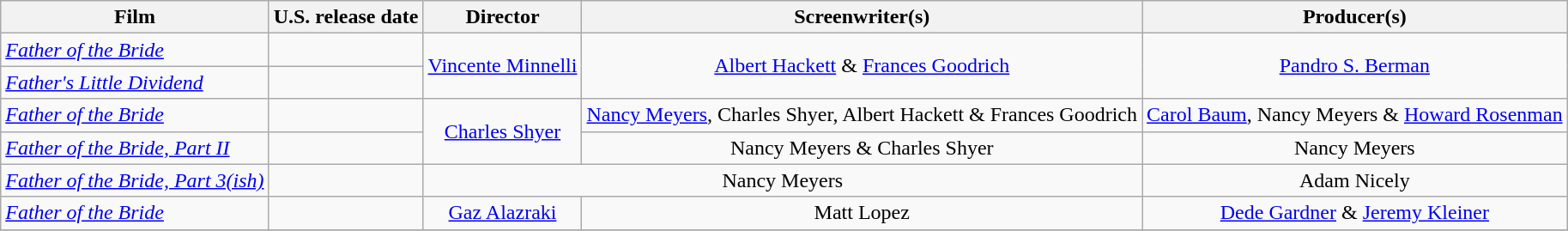<table class="wikitable plainrowheaders" style="text-align:center;">
<tr>
<th>Film</th>
<th>U.S. release date</th>
<th>Director</th>
<th>Screenwriter(s)</th>
<th>Producer(s)</th>
</tr>
<tr>
<td style="text-align:left"><em><a href='#'>Father of the Bride</a></em></td>
<td style="text-align:left"></td>
<td rowspan="2"><a href='#'>Vincente Minnelli</a></td>
<td rowspan="2"><a href='#'>Albert Hackett</a> & <a href='#'>Frances Goodrich</a></td>
<td rowspan="2"><a href='#'>Pandro S. Berman</a></td>
</tr>
<tr>
<td style="text-align:left"><em><a href='#'>Father's Little Dividend</a></em></td>
<td style="text-align:left"></td>
</tr>
<tr>
<td style="text-align:left"><em><a href='#'>Father of the Bride</a></em></td>
<td style="text-align:left"></td>
<td rowspan="2"><a href='#'>Charles Shyer</a></td>
<td><a href='#'>Nancy Meyers</a>, Charles Shyer, Albert Hackett & Frances Goodrich</td>
<td><a href='#'>Carol Baum</a>, Nancy Meyers & <a href='#'>Howard Rosenman</a></td>
</tr>
<tr>
<td style="text-align:left"><em><a href='#'>Father of the Bride, Part II</a></em></td>
<td style="text-align:left"></td>
<td>Nancy Meyers & Charles Shyer</td>
<td>Nancy Meyers</td>
</tr>
<tr>
<td style="text-align:left"><em><a href='#'>Father of the Bride, Part 3(ish)</a></em></td>
<td style="text-align:left"></td>
<td colspan="2">Nancy Meyers</td>
<td>Adam Nicely</td>
</tr>
<tr>
<td style="text-align:left"><em><a href='#'>Father of the Bride</a></em></td>
<td style="text-align:left"></td>
<td><a href='#'>Gaz Alazraki</a></td>
<td>Matt Lopez</td>
<td><a href='#'>Dede Gardner</a> & <a href='#'>Jeremy Kleiner</a></td>
</tr>
<tr>
</tr>
</table>
